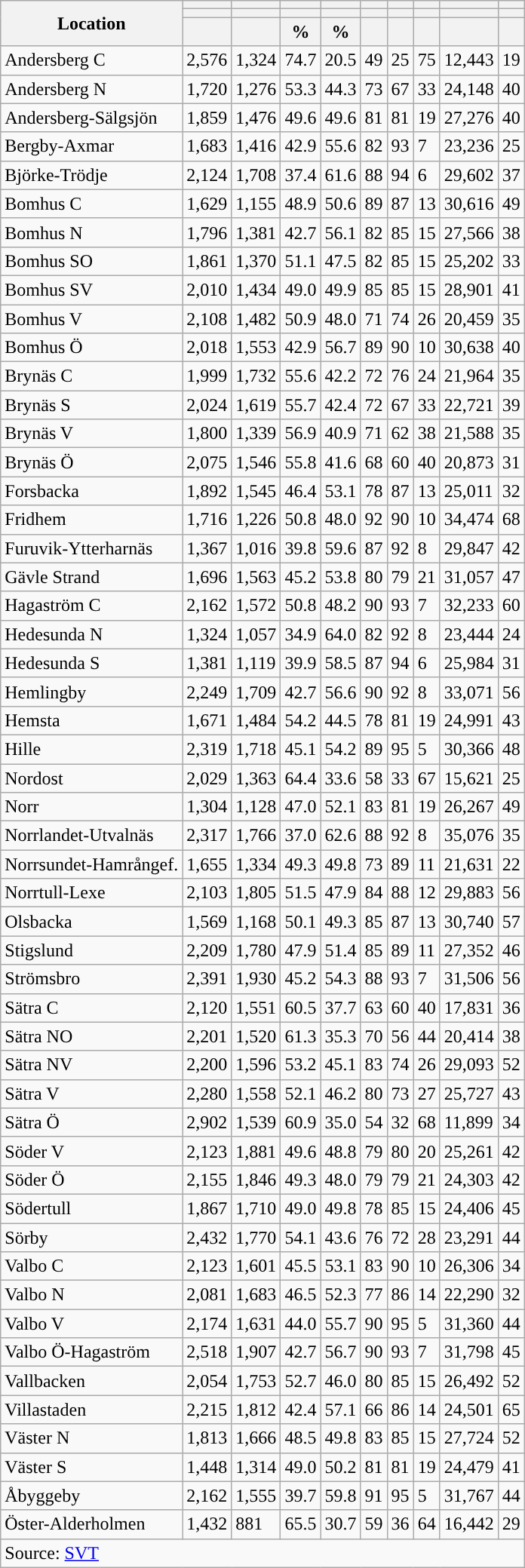<table role="presentation" class="wikitable sortable mw-collapsible mw-collapsed">
<tr>
<th rowspan="3">Location</th>
<th></th>
<th></th>
<th></th>
<th></th>
<th></th>
<th></th>
<th></th>
<th></th>
<th></th>
</tr>
<tr>
<th></th>
<th></th>
<th style="background:"></th>
<th style="background:"></th>
<th></th>
<th></th>
<th></th>
<th></th>
<th></th>
</tr>
<tr>
<th data-sort-type="number"></th>
<th data-sort-type="number"></th>
<th data-sort-type="number">%</th>
<th data-sort-type="number">%</th>
<th data-sort-type="number"></th>
<th data-sort-type="number"></th>
<th data-sort-type="number"></th>
<th data-sort-type="number"></th>
<th data-sort-type="number"></th>
</tr>
<tr>
<td align="left">Andersberg C</td>
<td>2,576</td>
<td>1,324</td>
<td>74.7</td>
<td>20.5</td>
<td>49</td>
<td>25</td>
<td>75</td>
<td>12,443</td>
<td>19</td>
</tr>
<tr>
<td align="left">Andersberg N</td>
<td>1,720</td>
<td>1,276</td>
<td>53.3</td>
<td>44.3</td>
<td>73</td>
<td>67</td>
<td>33</td>
<td>24,148</td>
<td>40</td>
</tr>
<tr>
<td align="left">Andersberg-Sälgsjön</td>
<td>1,859</td>
<td>1,476</td>
<td>49.6</td>
<td>49.6</td>
<td>81</td>
<td>81</td>
<td>19</td>
<td>27,276</td>
<td>40</td>
</tr>
<tr>
<td align="left">Bergby-Axmar</td>
<td>1,683</td>
<td>1,416</td>
<td>42.9</td>
<td>55.6</td>
<td>82</td>
<td>93</td>
<td>7</td>
<td>23,236</td>
<td>25</td>
</tr>
<tr>
<td align="left">Björke-Trödje</td>
<td>2,124</td>
<td>1,708</td>
<td>37.4</td>
<td>61.6</td>
<td>88</td>
<td>94</td>
<td>6</td>
<td>29,602</td>
<td>37</td>
</tr>
<tr>
<td align="left">Bomhus C</td>
<td>1,629</td>
<td>1,155</td>
<td>48.9</td>
<td>50.6</td>
<td>89</td>
<td>87</td>
<td>13</td>
<td>30,616</td>
<td>49</td>
</tr>
<tr>
<td align="left">Bomhus N</td>
<td>1,796</td>
<td>1,381</td>
<td>42.7</td>
<td>56.1</td>
<td>82</td>
<td>85</td>
<td>15</td>
<td>27,566</td>
<td>38</td>
</tr>
<tr>
<td align="left">Bomhus SO</td>
<td>1,861</td>
<td>1,370</td>
<td>51.1</td>
<td>47.5</td>
<td>82</td>
<td>85</td>
<td>15</td>
<td>25,202</td>
<td>33</td>
</tr>
<tr>
<td align="left">Bomhus SV</td>
<td>2,010</td>
<td>1,434</td>
<td>49.0</td>
<td>49.9</td>
<td>85</td>
<td>85</td>
<td>15</td>
<td>28,901</td>
<td>41</td>
</tr>
<tr>
<td align="left">Bomhus V</td>
<td>2,108</td>
<td>1,482</td>
<td>50.9</td>
<td>48.0</td>
<td>71</td>
<td>74</td>
<td>26</td>
<td>20,459</td>
<td>35</td>
</tr>
<tr>
<td align="left">Bomhus Ö</td>
<td>2,018</td>
<td>1,553</td>
<td>42.9</td>
<td>56.7</td>
<td>89</td>
<td>90</td>
<td>10</td>
<td>30,638</td>
<td>40</td>
</tr>
<tr>
<td align="left">Brynäs C</td>
<td>1,999</td>
<td>1,732</td>
<td>55.6</td>
<td>42.2</td>
<td>72</td>
<td>76</td>
<td>24</td>
<td>21,964</td>
<td>35</td>
</tr>
<tr>
<td align="left">Brynäs S</td>
<td>2,024</td>
<td>1,619</td>
<td>55.7</td>
<td>42.4</td>
<td>72</td>
<td>67</td>
<td>33</td>
<td>22,721</td>
<td>39</td>
</tr>
<tr>
<td align="left">Brynäs V</td>
<td>1,800</td>
<td>1,339</td>
<td>56.9</td>
<td>40.9</td>
<td>71</td>
<td>62</td>
<td>38</td>
<td>21,588</td>
<td>35</td>
</tr>
<tr>
<td align="left">Brynäs Ö</td>
<td>2,075</td>
<td>1,546</td>
<td>55.8</td>
<td>41.6</td>
<td>68</td>
<td>60</td>
<td>40</td>
<td>20,873</td>
<td>31</td>
</tr>
<tr>
<td align="left">Forsbacka</td>
<td>1,892</td>
<td>1,545</td>
<td>46.4</td>
<td>53.1</td>
<td>78</td>
<td>87</td>
<td>13</td>
<td>25,011</td>
<td>32</td>
</tr>
<tr>
<td align="left">Fridhem</td>
<td>1,716</td>
<td>1,226</td>
<td>50.8</td>
<td>48.0</td>
<td>92</td>
<td>90</td>
<td>10</td>
<td>34,474</td>
<td>68</td>
</tr>
<tr>
<td align="left">Furuvik-Ytterharnäs</td>
<td>1,367</td>
<td>1,016</td>
<td>39.8</td>
<td>59.6</td>
<td>87</td>
<td>92</td>
<td>8</td>
<td>29,847</td>
<td>42</td>
</tr>
<tr>
<td align="left">Gävle Strand</td>
<td>1,696</td>
<td>1,563</td>
<td>45.2</td>
<td>53.8</td>
<td>80</td>
<td>79</td>
<td>21</td>
<td>31,057</td>
<td>47</td>
</tr>
<tr>
<td align="left">Hagaström C</td>
<td>2,162</td>
<td>1,572</td>
<td>50.8</td>
<td>48.2</td>
<td>90</td>
<td>93</td>
<td>7</td>
<td>32,233</td>
<td>60</td>
</tr>
<tr>
<td align="left">Hedesunda N</td>
<td>1,324</td>
<td>1,057</td>
<td>34.9</td>
<td>64.0</td>
<td>82</td>
<td>92</td>
<td>8</td>
<td>23,444</td>
<td>24</td>
</tr>
<tr>
<td align="left">Hedesunda S</td>
<td>1,381</td>
<td>1,119</td>
<td>39.9</td>
<td>58.5</td>
<td>87</td>
<td>94</td>
<td>6</td>
<td>25,984</td>
<td>31</td>
</tr>
<tr>
<td align="left">Hemlingby</td>
<td>2,249</td>
<td>1,709</td>
<td>42.7</td>
<td>56.6</td>
<td>90</td>
<td>92</td>
<td>8</td>
<td>33,071</td>
<td>56</td>
</tr>
<tr>
<td align="left">Hemsta</td>
<td>1,671</td>
<td>1,484</td>
<td>54.2</td>
<td>44.5</td>
<td>78</td>
<td>81</td>
<td>19</td>
<td>24,991</td>
<td>43</td>
</tr>
<tr>
<td align="left">Hille</td>
<td>2,319</td>
<td>1,718</td>
<td>45.1</td>
<td>54.2</td>
<td>89</td>
<td>95</td>
<td>5</td>
<td>30,366</td>
<td>48</td>
</tr>
<tr>
<td align="left">Nordost</td>
<td>2,029</td>
<td>1,363</td>
<td>64.4</td>
<td>33.6</td>
<td>58</td>
<td>33</td>
<td>67</td>
<td>15,621</td>
<td>25</td>
</tr>
<tr>
<td align="left">Norr</td>
<td>1,304</td>
<td>1,128</td>
<td>47.0</td>
<td>52.1</td>
<td>83</td>
<td>81</td>
<td>19</td>
<td>26,267</td>
<td>49</td>
</tr>
<tr>
<td align="left">Norrlandet-Utvalnäs</td>
<td>2,317</td>
<td>1,766</td>
<td>37.0</td>
<td>62.6</td>
<td>88</td>
<td>92</td>
<td>8</td>
<td>35,076</td>
<td>35</td>
</tr>
<tr>
<td align="left">Norrsundet-Hamrångef.</td>
<td>1,655</td>
<td>1,334</td>
<td>49.3</td>
<td>49.8</td>
<td>73</td>
<td>89</td>
<td>11</td>
<td>21,631</td>
<td>22</td>
</tr>
<tr>
<td align="left">Norrtull-Lexe</td>
<td>2,103</td>
<td>1,805</td>
<td>51.5</td>
<td>47.9</td>
<td>84</td>
<td>88</td>
<td>12</td>
<td>29,883</td>
<td>56</td>
</tr>
<tr>
<td align="left">Olsbacka</td>
<td>1,569</td>
<td>1,168</td>
<td>50.1</td>
<td>49.3</td>
<td>85</td>
<td>87</td>
<td>13</td>
<td>30,740</td>
<td>57</td>
</tr>
<tr>
<td align="left">Stigslund</td>
<td>2,209</td>
<td>1,780</td>
<td>47.9</td>
<td>51.4</td>
<td>85</td>
<td>89</td>
<td>11</td>
<td>27,352</td>
<td>46</td>
</tr>
<tr>
<td align="left">Strömsbro</td>
<td>2,391</td>
<td>1,930</td>
<td>45.2</td>
<td>54.3</td>
<td>88</td>
<td>93</td>
<td>7</td>
<td>31,506</td>
<td>56</td>
</tr>
<tr>
<td align="left">Sätra C</td>
<td>2,120</td>
<td>1,551</td>
<td>60.5</td>
<td>37.7</td>
<td>63</td>
<td>60</td>
<td>40</td>
<td>17,831</td>
<td>36</td>
</tr>
<tr>
<td align="left">Sätra NO</td>
<td>2,201</td>
<td>1,520</td>
<td>61.3</td>
<td>35.3</td>
<td>70</td>
<td>56</td>
<td>44</td>
<td>20,414</td>
<td>38</td>
</tr>
<tr>
<td align="left">Sätra NV</td>
<td>2,200</td>
<td>1,596</td>
<td>53.2</td>
<td>45.1</td>
<td>83</td>
<td>74</td>
<td>26</td>
<td>29,093</td>
<td>52</td>
</tr>
<tr>
<td align="left">Sätra V</td>
<td>2,280</td>
<td>1,558</td>
<td>52.1</td>
<td>46.2</td>
<td>80</td>
<td>73</td>
<td>27</td>
<td>25,727</td>
<td>43</td>
</tr>
<tr>
<td align="left">Sätra Ö</td>
<td>2,902</td>
<td>1,539</td>
<td>60.9</td>
<td>35.0</td>
<td>54</td>
<td>32</td>
<td>68</td>
<td>11,899</td>
<td>34</td>
</tr>
<tr>
<td align="left">Söder V</td>
<td>2,123</td>
<td>1,881</td>
<td>49.6</td>
<td>48.8</td>
<td>79</td>
<td>80</td>
<td>20</td>
<td>25,261</td>
<td>42</td>
</tr>
<tr>
<td align="left">Söder Ö</td>
<td>2,155</td>
<td>1,846</td>
<td>49.3</td>
<td>48.0</td>
<td>79</td>
<td>79</td>
<td>21</td>
<td>24,303</td>
<td>42</td>
</tr>
<tr>
<td align="left">Södertull</td>
<td>1,867</td>
<td>1,710</td>
<td>49.0</td>
<td>49.8</td>
<td>78</td>
<td>85</td>
<td>15</td>
<td>24,406</td>
<td>45</td>
</tr>
<tr>
<td align="left">Sörby</td>
<td>2,432</td>
<td>1,770</td>
<td>54.1</td>
<td>43.6</td>
<td>76</td>
<td>72</td>
<td>28</td>
<td>23,291</td>
<td>44</td>
</tr>
<tr>
<td align="left">Valbo C</td>
<td>2,123</td>
<td>1,601</td>
<td>45.5</td>
<td>53.1</td>
<td>83</td>
<td>90</td>
<td>10</td>
<td>26,306</td>
<td>34</td>
</tr>
<tr>
<td align="left">Valbo N</td>
<td>2,081</td>
<td>1,683</td>
<td>46.5</td>
<td>52.3</td>
<td>77</td>
<td>86</td>
<td>14</td>
<td>22,290</td>
<td>32</td>
</tr>
<tr>
<td align="left">Valbo V</td>
<td>2,174</td>
<td>1,631</td>
<td>44.0</td>
<td>55.7</td>
<td>90</td>
<td>95</td>
<td>5</td>
<td>31,360</td>
<td>44</td>
</tr>
<tr>
<td align="left">Valbo Ö-Hagaström</td>
<td>2,518</td>
<td>1,907</td>
<td>42.7</td>
<td>56.7</td>
<td>90</td>
<td>93</td>
<td>7</td>
<td>31,798</td>
<td>45</td>
</tr>
<tr>
<td align="left">Vallbacken</td>
<td>2,054</td>
<td>1,753</td>
<td>52.7</td>
<td>46.0</td>
<td>80</td>
<td>85</td>
<td>15</td>
<td>26,492</td>
<td>52</td>
</tr>
<tr>
<td align="left">Villastaden</td>
<td>2,215</td>
<td>1,812</td>
<td>42.4</td>
<td>57.1</td>
<td>66</td>
<td>86</td>
<td>14</td>
<td>24,501</td>
<td>65</td>
</tr>
<tr>
<td align="left">Väster N</td>
<td>1,813</td>
<td>1,666</td>
<td>48.5</td>
<td>49.8</td>
<td>83</td>
<td>85</td>
<td>15</td>
<td>27,724</td>
<td>52</td>
</tr>
<tr>
<td align="left">Väster S</td>
<td>1,448</td>
<td>1,314</td>
<td>49.0</td>
<td>50.2</td>
<td>81</td>
<td>81</td>
<td>19</td>
<td>24,479</td>
<td>41</td>
</tr>
<tr>
<td align="left">Åbyggeby</td>
<td>2,162</td>
<td>1,555</td>
<td>39.7</td>
<td>59.8</td>
<td>91</td>
<td>95</td>
<td>5</td>
<td>31,767</td>
<td>44</td>
</tr>
<tr>
<td align="left">Öster-Alderholmen</td>
<td>1,432</td>
<td>881</td>
<td>65.5</td>
<td>30.7</td>
<td>59</td>
<td>36</td>
<td>64</td>
<td>16,442</td>
<td>29</td>
</tr>
<tr>
<td colspan="10" align="left">Source: <a href='#'>SVT</a></td>
</tr>
</table>
